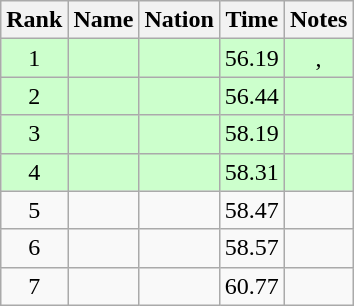<table class="wikitable sortable" style="text-align:center">
<tr>
<th scope="col">Rank</th>
<th scope="col">Name</th>
<th scope="col">Nation</th>
<th scope="col">Time</th>
<th scope="col">Notes</th>
</tr>
<tr bgcolor=ccffcc>
<td>1</td>
<td style="text-align:left"></td>
<td style="text-align:left"></td>
<td>56.19</td>
<td>, </td>
</tr>
<tr bgcolor=ccffcc>
<td>2</td>
<td style="text-align:left"></td>
<td style="text-align:left"></td>
<td>56.44</td>
<td></td>
</tr>
<tr bgcolor=ccffcc>
<td>3</td>
<td style="text-align:left"></td>
<td style="text-align:left"></td>
<td>58.19</td>
<td></td>
</tr>
<tr bgcolor=ccffcc>
<td>4</td>
<td style="text-align:left"></td>
<td style="text-align:left"></td>
<td>58.31</td>
<td></td>
</tr>
<tr>
<td>5</td>
<td style="text-align:left"></td>
<td style="text-align:left"></td>
<td>58.47</td>
<td></td>
</tr>
<tr>
<td>6</td>
<td style="text-align:left"></td>
<td style="text-align:left"></td>
<td>58.57</td>
<td></td>
</tr>
<tr>
<td>7</td>
<td style="text-align:left"></td>
<td style="text-align:left"></td>
<td>60.77</td>
<td></td>
</tr>
</table>
